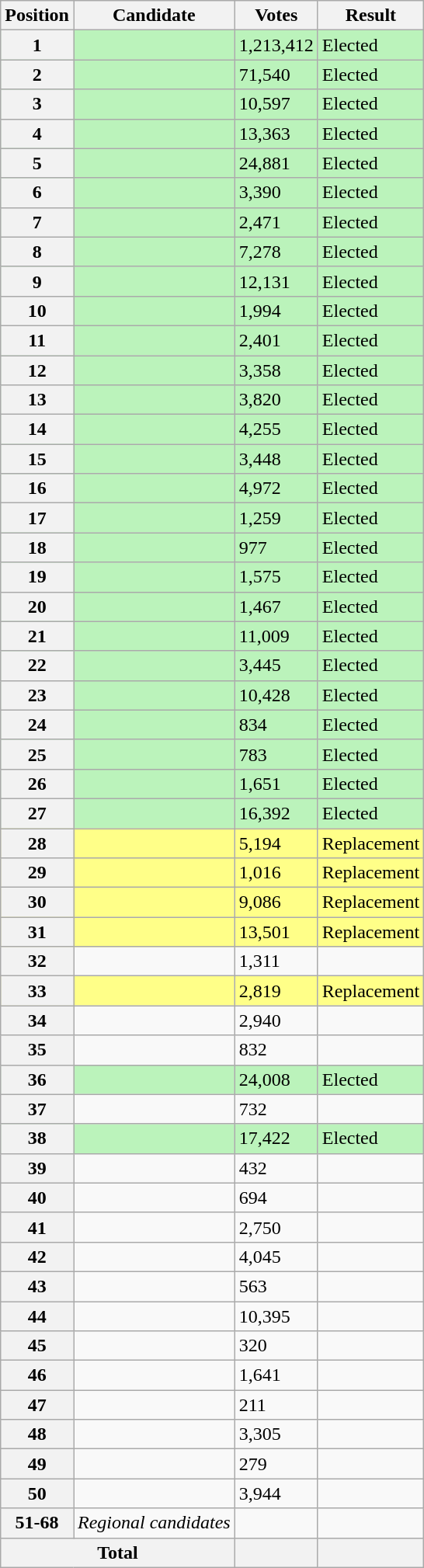<table class="wikitable sortable col3right">
<tr>
<th scope="col">Position</th>
<th scope="col">Candidate</th>
<th scope="col">Votes</th>
<th scope="col">Result</th>
</tr>
<tr bgcolor=bbf3bb>
<th scope="row">1</th>
<td></td>
<td>1,213,412</td>
<td>Elected</td>
</tr>
<tr bgcolor=bbf3bb>
<th scope="row">2</th>
<td></td>
<td>71,540</td>
<td>Elected</td>
</tr>
<tr bgcolor=bbf3bb>
<th scope="row">3</th>
<td></td>
<td>10,597</td>
<td>Elected</td>
</tr>
<tr bgcolor=bbf3bb>
<th scope="row">4</th>
<td></td>
<td>13,363</td>
<td>Elected</td>
</tr>
<tr bgcolor=bbf3bb>
<th scope="row">5</th>
<td></td>
<td>24,881</td>
<td>Elected</td>
</tr>
<tr bgcolor=bbf3bb>
<th scope="row">6</th>
<td></td>
<td>3,390</td>
<td>Elected</td>
</tr>
<tr bgcolor=bbf3bb>
<th scope="row">7</th>
<td></td>
<td>2,471</td>
<td>Elected</td>
</tr>
<tr bgcolor=bbf3bb>
<th scope="row">8</th>
<td></td>
<td>7,278</td>
<td>Elected</td>
</tr>
<tr bgcolor=bbf3bb>
<th scope="row">9</th>
<td></td>
<td>12,131</td>
<td>Elected</td>
</tr>
<tr bgcolor=bbf3bb>
<th scope="row">10</th>
<td></td>
<td>1,994</td>
<td>Elected</td>
</tr>
<tr bgcolor=bbf3bb>
<th scope="row">11</th>
<td></td>
<td>2,401</td>
<td>Elected</td>
</tr>
<tr bgcolor=bbf3bb>
<th scope="row">12</th>
<td></td>
<td>3,358</td>
<td>Elected</td>
</tr>
<tr bgcolor=bbf3bb>
<th scope="row">13</th>
<td></td>
<td>3,820</td>
<td>Elected</td>
</tr>
<tr bgcolor=bbf3bb>
<th scope="row">14</th>
<td></td>
<td>4,255</td>
<td>Elected</td>
</tr>
<tr bgcolor=bbf3bb>
<th scope="row">15</th>
<td></td>
<td>3,448</td>
<td>Elected</td>
</tr>
<tr bgcolor=bbf3bb>
<th scope="row">16</th>
<td></td>
<td>4,972</td>
<td>Elected</td>
</tr>
<tr bgcolor=bbf3bb>
<th scope="row">17</th>
<td></td>
<td>1,259</td>
<td>Elected</td>
</tr>
<tr bgcolor=bbf3bb>
<th scope="row">18</th>
<td></td>
<td>977</td>
<td>Elected</td>
</tr>
<tr bgcolor=bbf3bb>
<th scope="row">19</th>
<td></td>
<td>1,575</td>
<td>Elected</td>
</tr>
<tr bgcolor=bbf3bb>
<th scope="row">20</th>
<td></td>
<td>1,467</td>
<td>Elected</td>
</tr>
<tr bgcolor=bbf3bb>
<th scope="row">21</th>
<td></td>
<td>11,009</td>
<td>Elected</td>
</tr>
<tr bgcolor=bbf3bb>
<th scope="row">22</th>
<td></td>
<td>3,445</td>
<td>Elected</td>
</tr>
<tr bgcolor=bbf3bb>
<th scope="row">23</th>
<td></td>
<td>10,428</td>
<td>Elected</td>
</tr>
<tr bgcolor=bbf3bb>
<th scope="row">24</th>
<td></td>
<td>834</td>
<td>Elected</td>
</tr>
<tr bgcolor=bbf3bb>
<th scope="row">25</th>
<td></td>
<td>783</td>
<td>Elected</td>
</tr>
<tr bgcolor=bbf3bb>
<th scope="row">26</th>
<td></td>
<td>1,651</td>
<td>Elected</td>
</tr>
<tr bgcolor=bbf3bb>
<th scope="row">27</th>
<td></td>
<td>16,392</td>
<td>Elected</td>
</tr>
<tr bgcolor=#FF8>
<th scope="row">28</th>
<td></td>
<td>5,194</td>
<td>Replacement</td>
</tr>
<tr bgcolor=#FF8>
<th scope="row">29</th>
<td></td>
<td>1,016</td>
<td>Replacement</td>
</tr>
<tr bgcolor=#FF8>
<th scope="row">30</th>
<td></td>
<td>9,086</td>
<td>Replacement</td>
</tr>
<tr bgcolor=#FF8>
<th scope="row">31</th>
<td></td>
<td>13,501</td>
<td>Replacement</td>
</tr>
<tr>
<th scope="row">32</th>
<td></td>
<td>1,311</td>
<td></td>
</tr>
<tr bgcolor=#FF8>
<th scope="row">33</th>
<td></td>
<td>2,819</td>
<td>Replacement</td>
</tr>
<tr>
<th scope="row">34</th>
<td></td>
<td>2,940</td>
<td></td>
</tr>
<tr>
<th scope="row">35</th>
<td></td>
<td>832</td>
<td></td>
</tr>
<tr bgcolor=bbf3bb>
<th scope="row">36</th>
<td></td>
<td>24,008</td>
<td>Elected</td>
</tr>
<tr>
<th scope="row">37</th>
<td></td>
<td>732</td>
<td></td>
</tr>
<tr bgcolor=bbf3bb>
<th scope="row">38</th>
<td></td>
<td>17,422</td>
<td>Elected</td>
</tr>
<tr>
<th scope="row">39</th>
<td></td>
<td>432</td>
<td></td>
</tr>
<tr>
<th scope="row">40</th>
<td></td>
<td>694</td>
<td></td>
</tr>
<tr>
<th scope="row">41</th>
<td></td>
<td>2,750</td>
<td></td>
</tr>
<tr>
<th scope="row">42</th>
<td></td>
<td>4,045</td>
<td></td>
</tr>
<tr>
<th scope="row">43</th>
<td></td>
<td>563</td>
<td></td>
</tr>
<tr>
<th scope="row">44</th>
<td></td>
<td>10,395</td>
<td></td>
</tr>
<tr>
<th scope="row">45</th>
<td></td>
<td>320</td>
<td></td>
</tr>
<tr>
<th scope="row">46</th>
<td></td>
<td>1,641</td>
<td></td>
</tr>
<tr>
<th scope="row">47</th>
<td></td>
<td>211</td>
<td></td>
</tr>
<tr>
<th scope="row">48</th>
<td></td>
<td>3,305</td>
<td></td>
</tr>
<tr>
<th scope="row">49</th>
<td></td>
<td>279</td>
<td></td>
</tr>
<tr>
<th scope="row">50</th>
<td></td>
<td>3,944</td>
<td></td>
</tr>
<tr>
<th scope="row">51-68</th>
<td><em>Regional candidates</em></td>
<td></td>
<td></td>
</tr>
<tr class="sortbottom">
<th scope="row" colspan="2">Total</th>
<th></th>
<th></th>
</tr>
</table>
